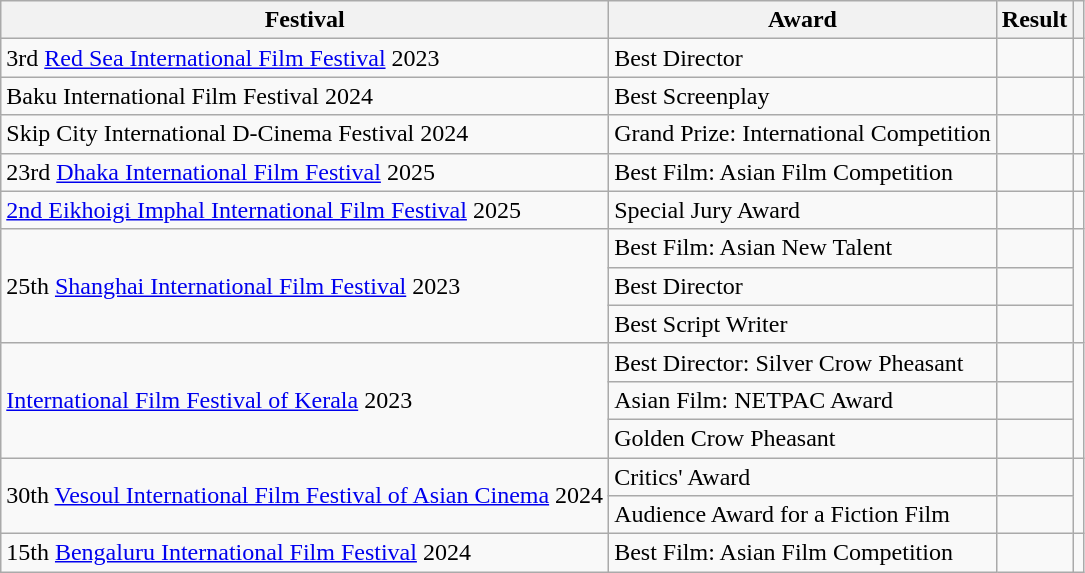<table class="wikitable sortable">
<tr>
<th>Festival</th>
<th>Award</th>
<th>Result</th>
<th></th>
</tr>
<tr>
<td>3rd <a href='#'>Red Sea International Film Festival</a> 2023</td>
<td>Best Director</td>
<td></td>
<td></td>
</tr>
<tr>
<td>Baku International Film Festival 2024</td>
<td>Best Screenplay</td>
<td></td>
<td></td>
</tr>
<tr>
<td>Skip City International D-Cinema Festival 2024</td>
<td>Grand Prize: International Competition</td>
<td></td>
<td></td>
</tr>
<tr>
<td>23rd <a href='#'>Dhaka International Film Festival</a> 2025</td>
<td>Best Film: Asian Film Competition</td>
<td></td>
<td></td>
</tr>
<tr>
<td><a href='#'>2nd Eikhoigi Imphal International Film Festival</a> 2025</td>
<td>Special Jury Award</td>
<td></td>
<td></td>
</tr>
<tr>
<td rowspan="3">25th <a href='#'>Shanghai International Film Festival</a> 2023</td>
<td>Best Film: Asian New Talent</td>
<td></td>
<td rowspan="3"></td>
</tr>
<tr>
<td>Best Director</td>
<td></td>
</tr>
<tr>
<td>Best Script Writer</td>
<td></td>
</tr>
<tr>
<td rowspan="3"><a href='#'>International Film Festival of Kerala</a> 2023</td>
<td>Best Director: Silver Crow Pheasant</td>
<td></td>
<td rowspan="3"></td>
</tr>
<tr>
<td>Asian Film: NETPAC Award</td>
<td></td>
</tr>
<tr>
<td>Golden Crow Pheasant</td>
<td></td>
</tr>
<tr>
<td rowspan="2">30th <a href='#'>Vesoul International Film Festival of Asian Cinema</a> 2024</td>
<td>Critics' Award</td>
<td></td>
<td rowspan="2"></td>
</tr>
<tr>
<td>Audience Award for a Fiction Film</td>
<td></td>
</tr>
<tr>
<td>15th <a href='#'>Bengaluru International Film Festival</a> 2024</td>
<td>Best Film: Asian Film Competition</td>
<td></td>
<td></td>
</tr>
</table>
